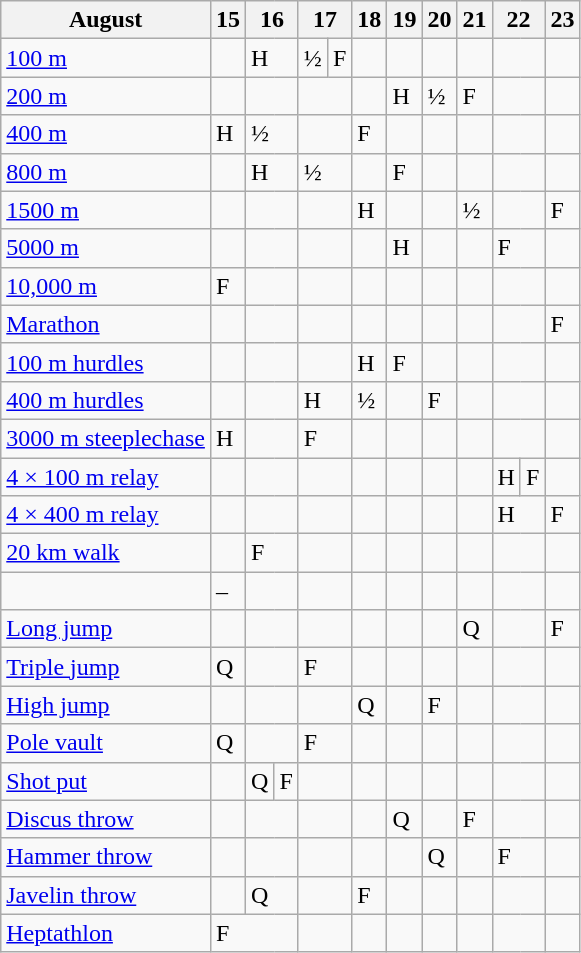<table class="wikitable athletics-schedule">
<tr>
<th>August</th>
<th>15</th>
<th colspan="2">16</th>
<th colspan="2">17</th>
<th>18</th>
<th>19</th>
<th>20</th>
<th>21</th>
<th colspan="2">22</th>
<th>23</th>
</tr>
<tr>
<td class="event"><a href='#'>100 m</a></td>
<td></td>
<td colspan="2" class="heats">H</td>
<td class="semifinals">½</td>
<td class="final">F</td>
<td></td>
<td></td>
<td></td>
<td></td>
<td colspan="2"></td>
<td></td>
</tr>
<tr>
<td class="event"><a href='#'>200 m</a></td>
<td></td>
<td colspan="2"></td>
<td colspan="2"></td>
<td></td>
<td class="heats">H</td>
<td class="semifinals">½</td>
<td class="final">F</td>
<td colspan="2"></td>
<td></td>
</tr>
<tr>
<td class="event"><a href='#'>400 m</a></td>
<td class="heats">H</td>
<td colspan="2" class="semifinals">½</td>
<td colspan="2"></td>
<td class="final">F</td>
<td></td>
<td></td>
<td></td>
<td colspan="2"></td>
<td></td>
</tr>
<tr>
<td class="event"><a href='#'>800 m</a></td>
<td></td>
<td colspan="2" class="heats">H</td>
<td colspan="2" class="semifinals">½</td>
<td></td>
<td class="final">F</td>
<td></td>
<td></td>
<td colspan="2"></td>
<td></td>
</tr>
<tr>
<td class="event"><a href='#'>1500 m</a></td>
<td></td>
<td colspan="2"></td>
<td colspan="2"></td>
<td class="heats">H</td>
<td></td>
<td></td>
<td class="semifinals">½</td>
<td colspan="2"></td>
<td class="final">F</td>
</tr>
<tr>
<td class="event"><a href='#'>5000 m</a></td>
<td></td>
<td colspan="2"></td>
<td colspan="2"></td>
<td></td>
<td class="heats">H</td>
<td></td>
<td></td>
<td colspan="2" class="final">F</td>
<td></td>
</tr>
<tr>
<td class="event"><a href='#'>10,000 m</a></td>
<td class="final">F</td>
<td colspan="2"></td>
<td colspan="2"></td>
<td></td>
<td></td>
<td></td>
<td></td>
<td colspan="2"></td>
<td></td>
</tr>
<tr>
<td class="event"><a href='#'>Marathon</a></td>
<td></td>
<td colspan="2"></td>
<td colspan="2"></td>
<td></td>
<td></td>
<td></td>
<td></td>
<td colspan="2"></td>
<td class="final">F</td>
</tr>
<tr>
<td class="event"><a href='#'>100 m hurdles</a></td>
<td></td>
<td colspan="2"></td>
<td colspan="2"></td>
<td class="heats">H</td>
<td class="final">F</td>
<td></td>
<td></td>
<td colspan="2"></td>
<td></td>
</tr>
<tr>
<td class="event"><a href='#'>400 m hurdles</a></td>
<td></td>
<td colspan="2"></td>
<td colspan="2" class="heats">H</td>
<td class="semifinals">½</td>
<td></td>
<td class="final">F</td>
<td></td>
<td colspan="2"></td>
<td></td>
</tr>
<tr>
<td class="event"><a href='#'>3000 m steeplechase</a></td>
<td class="heats">H</td>
<td colspan="2"></td>
<td colspan="2" class="final">F</td>
<td></td>
<td></td>
<td></td>
<td></td>
<td colspan="2"></td>
<td></td>
</tr>
<tr>
<td class="event"><a href='#'>4 × 100 m relay</a></td>
<td></td>
<td colspan="2"></td>
<td colspan="2"></td>
<td></td>
<td></td>
<td></td>
<td></td>
<td class="heats">H</td>
<td class="final">F</td>
<td></td>
</tr>
<tr>
<td class="event"><a href='#'>4 × 400 m relay</a></td>
<td></td>
<td colspan="2"></td>
<td colspan="2"></td>
<td></td>
<td></td>
<td></td>
<td></td>
<td colspan="2" class="heats">H</td>
<td class="final">F</td>
</tr>
<tr>
<td class="event"><a href='#'>20 km walk</a></td>
<td></td>
<td colspan="2" class="final">F</td>
<td colspan="2"></td>
<td></td>
<td></td>
<td></td>
<td></td>
<td colspan="2"></td>
<td></td>
</tr>
<tr>
<td class="event"></td>
<td>–</td>
<td colspan="2"></td>
<td colspan="2"></td>
<td></td>
<td></td>
<td></td>
<td></td>
<td colspan="2"></td>
<td></td>
</tr>
<tr>
<td class="event"><a href='#'>Long jump</a></td>
<td></td>
<td colspan="2"></td>
<td colspan="2"></td>
<td></td>
<td></td>
<td></td>
<td class="qualifiers">Q</td>
<td colspan="2"></td>
<td class="final">F</td>
</tr>
<tr>
<td class="event"><a href='#'>Triple jump</a></td>
<td class="qualifiers">Q</td>
<td colspan="2"></td>
<td colspan="2" class="final">F</td>
<td></td>
<td></td>
<td></td>
<td></td>
<td colspan="2"></td>
<td></td>
</tr>
<tr>
<td class="event"><a href='#'>High jump</a></td>
<td></td>
<td colspan="2"></td>
<td colspan="2"></td>
<td class="qualifiers">Q</td>
<td></td>
<td class="final">F</td>
<td></td>
<td colspan="2"></td>
<td></td>
</tr>
<tr>
<td class="event"><a href='#'>Pole vault</a></td>
<td class="qualifiers">Q</td>
<td colspan="2"></td>
<td colspan="2" class="final">F</td>
<td></td>
<td></td>
<td></td>
<td></td>
<td colspan="2"></td>
<td></td>
</tr>
<tr>
<td class="event"><a href='#'>Shot put</a></td>
<td></td>
<td class="qualifiers">Q</td>
<td class="final">F</td>
<td colspan="2"></td>
<td></td>
<td></td>
<td></td>
<td></td>
<td colspan="2"></td>
<td></td>
</tr>
<tr>
<td class="event"><a href='#'>Discus throw</a></td>
<td></td>
<td colspan="2"></td>
<td colspan="2"></td>
<td></td>
<td class="qualifiers">Q</td>
<td></td>
<td class="final">F</td>
<td colspan="2"></td>
<td></td>
</tr>
<tr>
<td class="event"><a href='#'>Hammer throw</a></td>
<td></td>
<td colspan="2"></td>
<td colspan="2"></td>
<td></td>
<td></td>
<td class="qualifiers">Q</td>
<td></td>
<td colspan="2" class="final">F</td>
<td></td>
</tr>
<tr>
<td class="event"><a href='#'>Javelin throw</a></td>
<td></td>
<td colspan="2" class="qualifiers">Q</td>
<td colspan="2"></td>
<td class="final">F</td>
<td></td>
<td></td>
<td></td>
<td colspan="2"></td>
<td></td>
</tr>
<tr>
<td class="event"><a href='#'>Heptathlon</a></td>
<td colspan="3" class="final">F</td>
<td colspan="2"></td>
<td></td>
<td></td>
<td></td>
<td></td>
<td colspan="2"></td>
<td></td>
</tr>
</table>
